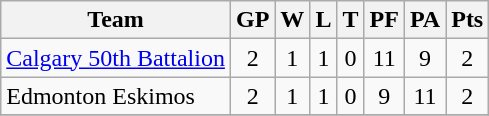<table class="wikitable">
<tr>
<th>Team</th>
<th>GP</th>
<th>W</th>
<th>L</th>
<th>T</th>
<th>PF</th>
<th>PA</th>
<th>Pts</th>
</tr>
<tr align="center">
<td align="left"><a href='#'>Calgary 50th Battalion</a></td>
<td>2</td>
<td>1</td>
<td>1</td>
<td>0</td>
<td>11</td>
<td>9</td>
<td>2</td>
</tr>
<tr align="center">
<td align="left">Edmonton Eskimos</td>
<td>2</td>
<td>1</td>
<td>1</td>
<td>0</td>
<td>9</td>
<td>11</td>
<td>2</td>
</tr>
<tr align="center">
</tr>
</table>
